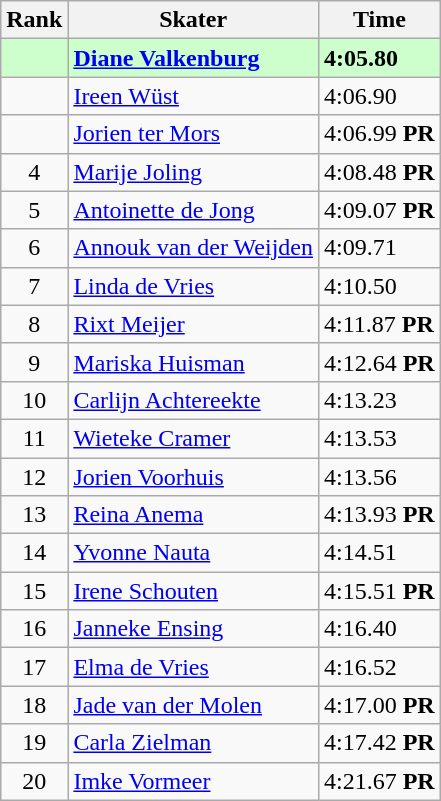<table class="wikitable">
<tr>
<th>Rank</th>
<th>Skater</th>
<th>Time</th>
</tr>
<tr bgcolor=ccffcc>
<td align="center"></td>
<td><strong><a href='#'>Diane Valkenburg</a></strong></td>
<td><strong>4:05.80</strong></td>
</tr>
<tr>
<td align="center"></td>
<td><a href='#'>Ireen Wüst</a></td>
<td>4:06.90</td>
</tr>
<tr>
<td align="center"></td>
<td><a href='#'>Jorien ter Mors</a></td>
<td>4:06.99 <strong>PR</strong></td>
</tr>
<tr>
<td align="center">4</td>
<td><a href='#'>Marije Joling</a></td>
<td>4:08.48 <strong>PR</strong></td>
</tr>
<tr>
<td align="center">5</td>
<td><a href='#'>Antoinette de Jong</a></td>
<td>4:09.07 <strong>PR</strong></td>
</tr>
<tr>
<td align="center">6</td>
<td><a href='#'>Annouk van der Weijden</a></td>
<td>4:09.71</td>
</tr>
<tr>
<td align="center">7</td>
<td><a href='#'>Linda de Vries</a></td>
<td>4:10.50</td>
</tr>
<tr>
<td align="center">8</td>
<td><a href='#'>Rixt Meijer</a></td>
<td>4:11.87 <strong>PR</strong></td>
</tr>
<tr>
<td align="center">9</td>
<td><a href='#'>Mariska Huisman</a></td>
<td>4:12.64 <strong>PR</strong></td>
</tr>
<tr>
<td align="center">10</td>
<td><a href='#'>Carlijn Achtereekte</a></td>
<td>4:13.23</td>
</tr>
<tr>
<td align="center">11</td>
<td><a href='#'>Wieteke Cramer</a></td>
<td>4:13.53</td>
</tr>
<tr>
<td align="center">12</td>
<td><a href='#'>Jorien Voorhuis</a></td>
<td>4:13.56</td>
</tr>
<tr>
<td align="center">13</td>
<td><a href='#'>Reina Anema</a></td>
<td>4:13.93 <strong>PR</strong></td>
</tr>
<tr>
<td align="center">14</td>
<td><a href='#'>Yvonne Nauta</a></td>
<td>4:14.51</td>
</tr>
<tr>
<td align="center">15</td>
<td><a href='#'>Irene Schouten</a></td>
<td>4:15.51 <strong>PR</strong></td>
</tr>
<tr>
<td align="center">16</td>
<td><a href='#'>Janneke Ensing</a></td>
<td>4:16.40</td>
</tr>
<tr>
<td align="center">17</td>
<td><a href='#'>Elma de Vries</a></td>
<td>4:16.52</td>
</tr>
<tr>
<td align="center">18</td>
<td><a href='#'>Jade van der Molen</a></td>
<td>4:17.00 <strong>PR</strong></td>
</tr>
<tr>
<td align="center">19</td>
<td><a href='#'>Carla Zielman</a></td>
<td>4:17.42 <strong>PR</strong></td>
</tr>
<tr>
<td align="center">20</td>
<td><a href='#'>Imke Vormeer</a></td>
<td>4:21.67 <strong>PR</strong></td>
</tr>
</table>
